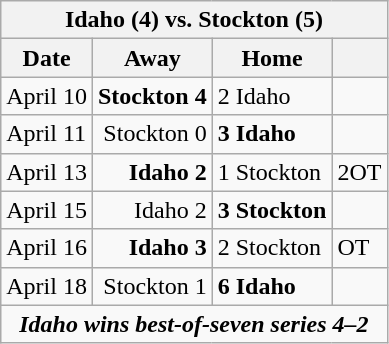<table class="wikitable">
<tr>
<th bgcolor="#DDDDDD" colspan="4">Idaho (4) vs. Stockton (5)</th>
</tr>
<tr>
<th>Date</th>
<th>Away</th>
<th>Home</th>
<th></th>
</tr>
<tr>
<td>April 10</td>
<td align="right"><strong>Stockton 4</strong></td>
<td>2 Idaho</td>
<td></td>
</tr>
<tr>
<td>April 11</td>
<td align="right">Stockton 0</td>
<td><strong>3 Idaho</strong></td>
<td></td>
</tr>
<tr>
<td>April 13</td>
<td align="right"><strong>Idaho 2</strong></td>
<td>1 Stockton</td>
<td>2OT</td>
</tr>
<tr>
<td>April 15</td>
<td align="right">Idaho 2</td>
<td><strong>3 Stockton</strong></td>
<td></td>
</tr>
<tr>
<td>April 16</td>
<td align="right"><strong>Idaho 3</strong></td>
<td>2 Stockton</td>
<td>OT</td>
</tr>
<tr>
<td>April 18</td>
<td align="right">Stockton 1</td>
<td><strong>6 Idaho</strong></td>
<td></td>
</tr>
<tr align="center">
<td colspan="4"><strong><em>Idaho wins best-of-seven series 4–2</em></strong></td>
</tr>
</table>
